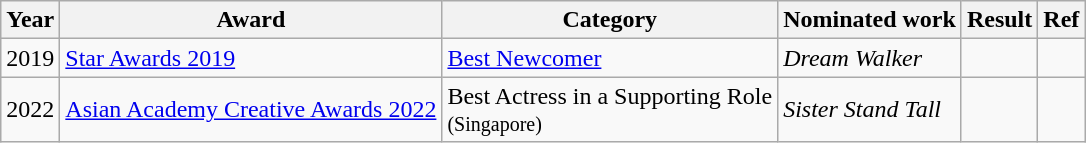<table class="wikitable sortable">
<tr>
<th>Year</th>
<th>Award</th>
<th>Category</th>
<th>Nominated work</th>
<th>Result</th>
<th class="unsortable">Ref</th>
</tr>
<tr>
<td rowspan=1>2019</td>
<td><a href='#'>Star Awards 2019</a></td>
<td><a href='#'>Best Newcomer</a></td>
<td><em>Dream Walker </em></td>
<td></td>
<td></td>
</tr>
<tr>
<td rowspan=1>2022</td>
<td><a href='#'>Asian Academy Creative Awards 2022</a></td>
<td>Best Actress in a Supporting Role<br> <small>(Singapore)</small></td>
<td><em>Sister Stand Tall</em></td>
<td></td>
<td></td>
</tr>
</table>
